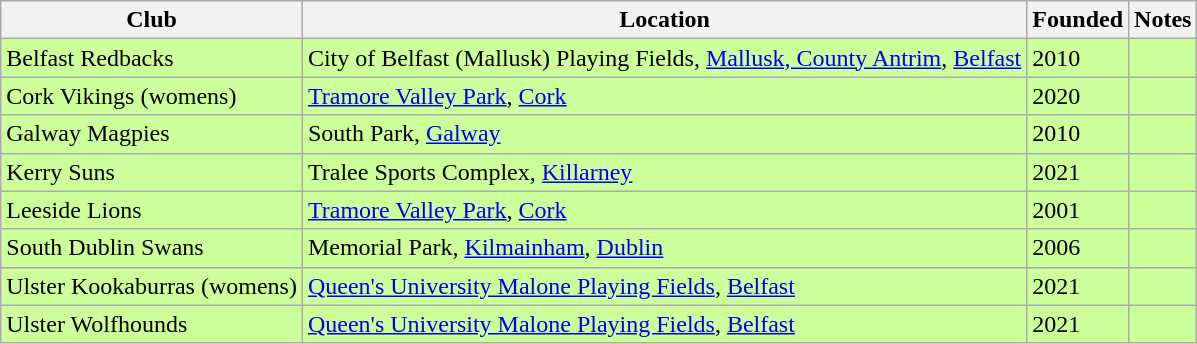<table class="wikitable sortable" border="1">
<tr>
<th>Club</th>
<th>Location</th>
<th>Founded</th>
<th>Notes</th>
</tr>
<tr bgcolor="#CCFF99">
<td>Belfast Redbacks</td>
<td>City of Belfast (Mallusk) Playing Fields, <a href='#'>Mallusk, County Antrim</a>, <a href='#'>Belfast</a></td>
<td>2010</td>
<td></td>
</tr>
<tr bgcolor="#CCFF99">
<td>Cork Vikings (womens)</td>
<td><a href='#'>Tramore Valley Park</a>, <a href='#'>Cork</a></td>
<td>2020</td>
<td></td>
</tr>
<tr bgcolor="#CCFF99">
<td>Galway Magpies</td>
<td>South Park, <a href='#'>Galway</a></td>
<td>2010</td>
<td></td>
</tr>
<tr bgcolor="#CCFF99">
<td>Kerry Suns</td>
<td>Tralee Sports Complex, <a href='#'>Killarney</a></td>
<td>2021</td>
<td></td>
</tr>
<tr bgcolor="#CCFF99">
<td>Leeside Lions</td>
<td><a href='#'>Tramore Valley Park</a>, <a href='#'>Cork</a></td>
<td>2001</td>
<td></td>
</tr>
<tr bgcolor="#CCFF99">
<td>South Dublin Swans</td>
<td>Memorial Park, <a href='#'>Kilmainham</a>, <a href='#'>Dublin</a></td>
<td>2006</td>
<td></td>
</tr>
<tr bgcolor="#CCFF99">
<td>Ulster Kookaburras (womens)</td>
<td><a href='#'>Queen's University Malone Playing Fields</a>, <a href='#'>Belfast</a></td>
<td>2021</td>
<td></td>
</tr>
<tr bgcolor="#CCFF99">
<td>Ulster Wolfhounds</td>
<td><a href='#'>Queen's University Malone Playing Fields</a>, <a href='#'>Belfast</a></td>
<td>2021</td>
<td></td>
</tr>
</table>
